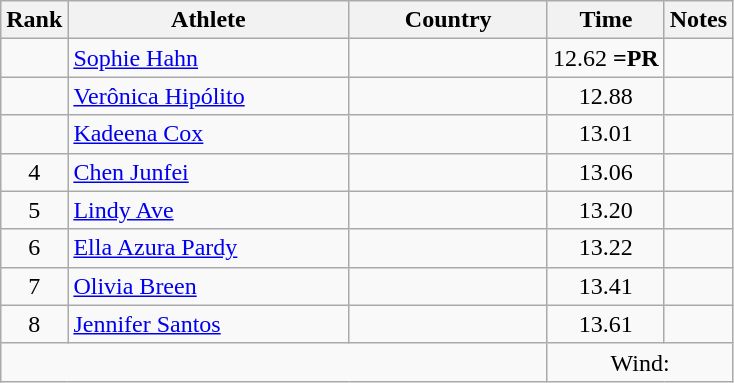<table class="wikitable sortable" style="text-align:center">
<tr>
<th>Rank</th>
<th style="width:180px">Athlete</th>
<th style="width:125px">Country</th>
<th>Time</th>
<th>Notes</th>
</tr>
<tr>
<td></td>
<td style="text-align:left;"><a href='#'>Sophie Hahn</a></td>
<td style="text-align:left;"></td>
<td>12.62 <strong>=PR</strong></td>
<td></td>
</tr>
<tr>
<td></td>
<td style="text-align:left;"><a href='#'>Verônica Hipólito</a></td>
<td style="text-align:left;"></td>
<td>12.88</td>
<td></td>
</tr>
<tr>
<td></td>
<td style="text-align:left;"><a href='#'>Kadeena Cox</a></td>
<td style="text-align:left;"></td>
<td>13.01</td>
<td></td>
</tr>
<tr>
<td>4</td>
<td style="text-align:left;"><a href='#'>Chen Junfei</a></td>
<td style="text-align:left;"></td>
<td>13.06</td>
<td></td>
</tr>
<tr>
<td>5</td>
<td style="text-align:left;"><a href='#'>Lindy Ave</a></td>
<td style="text-align:left;"></td>
<td>13.20</td>
<td></td>
</tr>
<tr>
<td>6</td>
<td style="text-align:left;"><a href='#'>Ella Azura Pardy</a></td>
<td style="text-align:left;"></td>
<td>13.22</td>
<td></td>
</tr>
<tr>
<td>7</td>
<td style="text-align:left;"><a href='#'>Olivia Breen</a></td>
<td style="text-align:left;"></td>
<td>13.41</td>
<td></td>
</tr>
<tr>
<td>8</td>
<td style="text-align:left;"><a href='#'>Jennifer Santos</a></td>
<td style="text-align:left;"></td>
<td>13.61</td>
<td></td>
</tr>
<tr class="sortbottom">
<td colspan="3"></td>
<td colspan="2">Wind:</td>
</tr>
</table>
